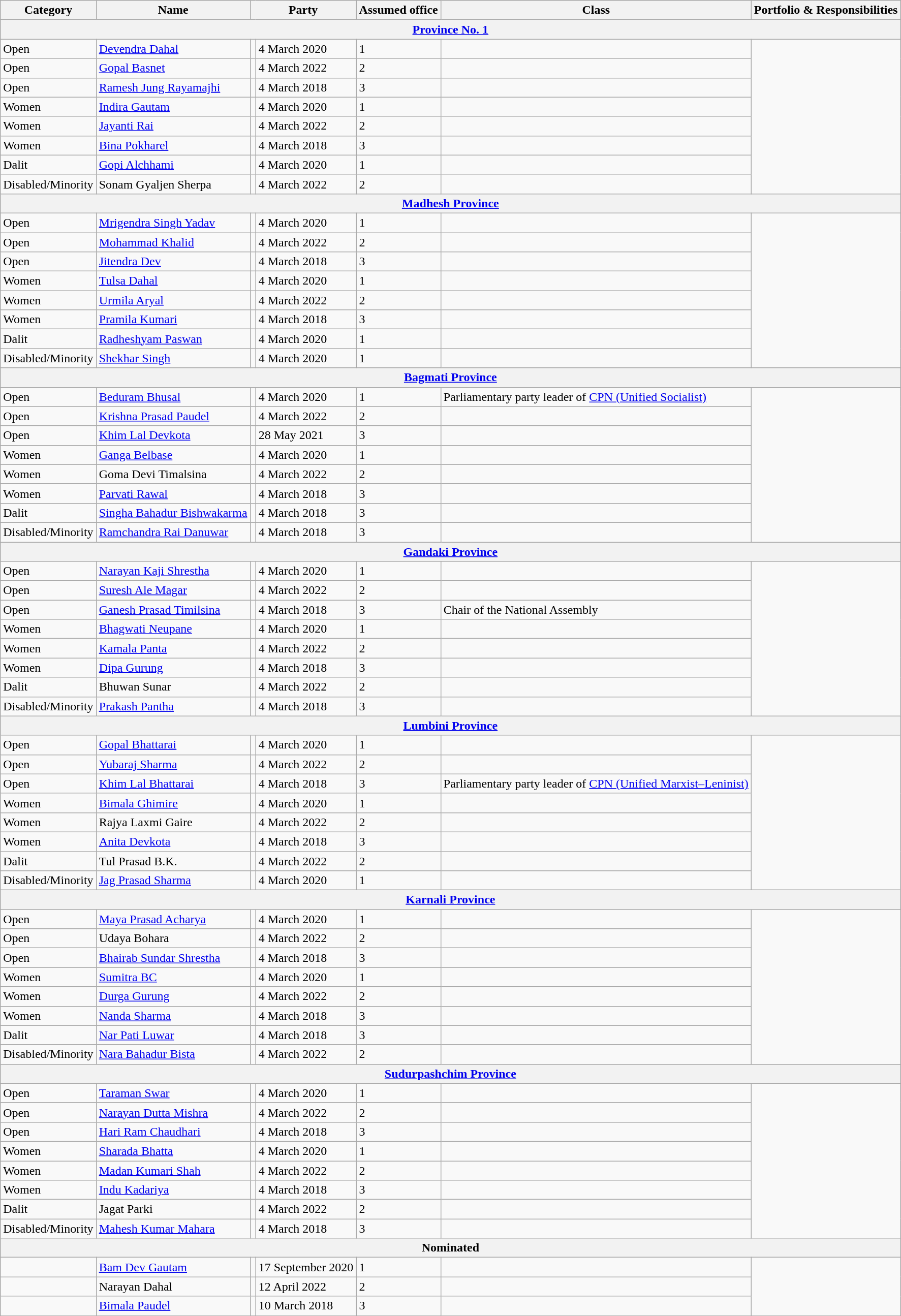<table class="wikitable sortable">
<tr>
<th>Category</th>
<th>Name</th>
<th colspan="2">Party</th>
<th>Assumed office</th>
<th>Class</th>
<th>Portfolio & Responsibilities</th>
</tr>
<tr>
<th colspan="7"><a href='#'>Province No. 1</a></th>
</tr>
<tr>
<td>Open</td>
<td><a href='#'>Devendra Dahal</a></td>
<td></td>
<td>4 March 2020</td>
<td>1</td>
<td></td>
</tr>
<tr>
<td>Open</td>
<td><a href='#'>Gopal Basnet</a></td>
<td></td>
<td>4 March 2022</td>
<td>2</td>
<td></td>
</tr>
<tr>
<td>Open</td>
<td><a href='#'>Ramesh Jung Rayamajhi</a></td>
<td></td>
<td>4 March 2018</td>
<td>3</td>
<td></td>
</tr>
<tr>
<td>Women</td>
<td><a href='#'>Indira Gautam</a></td>
<td></td>
<td>4 March 2020</td>
<td>1</td>
<td></td>
</tr>
<tr>
<td>Women</td>
<td><a href='#'>Jayanti Rai</a></td>
<td></td>
<td>4 March 2022</td>
<td>2</td>
<td></td>
</tr>
<tr>
<td>Women</td>
<td><a href='#'>Bina Pokharel</a></td>
<td></td>
<td>4 March 2018</td>
<td>3</td>
<td></td>
</tr>
<tr>
<td>Dalit</td>
<td><a href='#'>Gopi Alchhami</a></td>
<td></td>
<td>4 March 2020</td>
<td>1</td>
<td></td>
</tr>
<tr>
<td>Disabled/Minority</td>
<td>Sonam Gyaljen Sherpa</td>
<td></td>
<td>4 March 2022</td>
<td>2</td>
<td></td>
</tr>
<tr>
<th colspan="7"><a href='#'>Madhesh Province</a></th>
</tr>
<tr>
<td>Open</td>
<td><a href='#'>Mrigendra Singh Yadav</a></td>
<td></td>
<td>4 March 2020</td>
<td>1</td>
<td></td>
</tr>
<tr>
<td>Open</td>
<td><a href='#'>Mohammad Khalid</a></td>
<td></td>
<td>4 March 2022</td>
<td>2</td>
<td></td>
</tr>
<tr>
<td>Open</td>
<td><a href='#'>Jitendra Dev</a></td>
<td></td>
<td>4 March 2018</td>
<td>3</td>
<td></td>
</tr>
<tr>
<td>Women</td>
<td><a href='#'>Tulsa Dahal</a></td>
<td></td>
<td>4 March 2020</td>
<td>1</td>
<td></td>
</tr>
<tr>
<td>Women</td>
<td><a href='#'>Urmila Aryal</a></td>
<td></td>
<td>4 March 2022</td>
<td>2</td>
<td></td>
</tr>
<tr>
<td>Women</td>
<td><a href='#'>Pramila Kumari</a></td>
<td></td>
<td>4 March 2018</td>
<td>3</td>
<td></td>
</tr>
<tr>
<td>Dalit</td>
<td><a href='#'>Radheshyam Paswan</a></td>
<td></td>
<td>4 March 2020</td>
<td>1</td>
<td></td>
</tr>
<tr>
<td>Disabled/Minority</td>
<td><a href='#'>Shekhar Singh</a></td>
<td></td>
<td>4 March 2020</td>
<td>1</td>
<td></td>
</tr>
<tr>
<th colspan="7"><a href='#'>Bagmati Province</a></th>
</tr>
<tr>
<td>Open</td>
<td><a href='#'>Beduram Bhusal</a></td>
<td></td>
<td>4 March 2020</td>
<td>1</td>
<td>Parliamentary party leader of <a href='#'>CPN (Unified Socialist)</a></td>
</tr>
<tr>
<td>Open</td>
<td><a href='#'>Krishna Prasad Paudel</a></td>
<td></td>
<td>4 March 2022</td>
<td>2</td>
<td></td>
</tr>
<tr>
<td>Open</td>
<td><a href='#'>Khim Lal Devkota</a></td>
<td></td>
<td>28 May 2021</td>
<td>3</td>
<td></td>
</tr>
<tr>
<td>Women</td>
<td><a href='#'>Ganga Belbase</a></td>
<td></td>
<td>4 March 2020</td>
<td>1</td>
<td></td>
</tr>
<tr>
<td>Women</td>
<td>Goma Devi Timalsina</td>
<td></td>
<td>4 March 2022</td>
<td>2</td>
<td></td>
</tr>
<tr>
<td>Women</td>
<td><a href='#'>Parvati Rawal</a></td>
<td></td>
<td>4 March 2018</td>
<td>3</td>
<td></td>
</tr>
<tr>
<td>Dalit</td>
<td><a href='#'>Singha Bahadur Bishwakarma</a></td>
<td></td>
<td>4 March 2018</td>
<td>3</td>
<td></td>
</tr>
<tr>
<td>Disabled/Minority</td>
<td><a href='#'>Ramchandra Rai Danuwar</a></td>
<td></td>
<td>4 March 2018</td>
<td>3</td>
<td></td>
</tr>
<tr>
<th colspan="7"><a href='#'>Gandaki Province</a></th>
</tr>
<tr>
<td>Open</td>
<td><a href='#'>Narayan Kaji Shrestha</a></td>
<td></td>
<td>4 March 2020</td>
<td>1</td>
<td></td>
</tr>
<tr>
<td>Open</td>
<td><a href='#'>Suresh Ale Magar</a></td>
<td></td>
<td>4 March 2022</td>
<td>2</td>
<td></td>
</tr>
<tr>
<td>Open</td>
<td><a href='#'>Ganesh Prasad Timilsina</a></td>
<td></td>
<td>4 March 2018</td>
<td>3</td>
<td>Chair of the National Assembly</td>
</tr>
<tr>
<td>Women</td>
<td><a href='#'>Bhagwati Neupane</a></td>
<td></td>
<td>4 March 2020</td>
<td>1</td>
<td></td>
</tr>
<tr>
<td>Women</td>
<td><a href='#'>Kamala Panta</a></td>
<td></td>
<td>4 March 2022</td>
<td>2</td>
<td></td>
</tr>
<tr>
<td>Women</td>
<td><a href='#'>Dipa Gurung</a></td>
<td></td>
<td>4 March 2018</td>
<td>3</td>
<td></td>
</tr>
<tr>
<td>Dalit</td>
<td>Bhuwan Sunar</td>
<td></td>
<td>4 March 2022</td>
<td>2</td>
<td></td>
</tr>
<tr>
<td>Disabled/Minority</td>
<td><a href='#'>Prakash Pantha</a></td>
<td></td>
<td>4 March 2018</td>
<td>3</td>
<td></td>
</tr>
<tr>
<th colspan="7"><a href='#'>Lumbini Province</a></th>
</tr>
<tr>
<td>Open</td>
<td><a href='#'>Gopal Bhattarai</a></td>
<td></td>
<td>4 March 2020</td>
<td>1</td>
<td></td>
</tr>
<tr>
<td>Open</td>
<td><a href='#'>Yubaraj Sharma</a></td>
<td></td>
<td>4 March 2022</td>
<td>2</td>
<td></td>
</tr>
<tr>
<td>Open</td>
<td><a href='#'>Khim Lal Bhattarai</a></td>
<td></td>
<td>4 March 2018</td>
<td>3</td>
<td>Parliamentary party leader of <a href='#'>CPN (Unified Marxist–Leninist)</a></td>
</tr>
<tr>
<td>Women</td>
<td><a href='#'>Bimala Ghimire</a></td>
<td></td>
<td>4 March 2020</td>
<td>1</td>
<td></td>
</tr>
<tr>
<td>Women</td>
<td>Rajya Laxmi Gaire</td>
<td></td>
<td>4 March 2022</td>
<td>2</td>
<td></td>
</tr>
<tr>
<td>Women</td>
<td><a href='#'>Anita Devkota</a></td>
<td></td>
<td>4 March 2018</td>
<td>3</td>
<td></td>
</tr>
<tr>
<td>Dalit</td>
<td>Tul Prasad B.K.</td>
<td></td>
<td>4 March 2022</td>
<td>2</td>
<td></td>
</tr>
<tr>
<td>Disabled/Minority</td>
<td><a href='#'>Jag Prasad Sharma</a></td>
<td></td>
<td>4 March 2020</td>
<td>1</td>
<td></td>
</tr>
<tr>
<th colspan="7"><a href='#'>Karnali Province</a></th>
</tr>
<tr>
<td>Open</td>
<td><a href='#'>Maya Prasad Acharya</a></td>
<td></td>
<td>4 March 2020</td>
<td>1</td>
<td></td>
</tr>
<tr>
<td>Open</td>
<td>Udaya Bohara</td>
<td></td>
<td>4 March 2022</td>
<td>2</td>
<td></td>
</tr>
<tr>
<td>Open</td>
<td><a href='#'>Bhairab Sundar Shrestha</a></td>
<td></td>
<td>4 March 2018</td>
<td>3</td>
<td></td>
</tr>
<tr>
<td>Women</td>
<td><a href='#'>Sumitra BC</a></td>
<td></td>
<td>4 March 2020</td>
<td>1</td>
<td></td>
</tr>
<tr>
<td>Women</td>
<td><a href='#'>Durga Gurung</a></td>
<td></td>
<td>4 March 2022</td>
<td>2</td>
<td></td>
</tr>
<tr>
<td>Women</td>
<td><a href='#'>Nanda Sharma</a></td>
<td></td>
<td>4 March 2018</td>
<td>3</td>
<td></td>
</tr>
<tr>
<td>Dalit</td>
<td><a href='#'>Nar Pati Luwar</a></td>
<td></td>
<td>4 March 2018</td>
<td>3</td>
<td></td>
</tr>
<tr>
<td>Disabled/Minority</td>
<td><a href='#'>Nara Bahadur Bista</a></td>
<td></td>
<td>4 March 2022</td>
<td>2</td>
<td></td>
</tr>
<tr>
<th colspan="7"><a href='#'>Sudurpashchim Province</a></th>
</tr>
<tr>
<td>Open</td>
<td><a href='#'>Taraman Swar</a></td>
<td></td>
<td>4 March 2020</td>
<td>1</td>
<td></td>
</tr>
<tr>
<td>Open</td>
<td><a href='#'>Narayan Dutta Mishra</a></td>
<td></td>
<td>4 March 2022</td>
<td>2</td>
<td></td>
</tr>
<tr>
<td>Open</td>
<td><a href='#'>Hari Ram Chaudhari</a></td>
<td></td>
<td>4 March 2018</td>
<td>3</td>
<td></td>
</tr>
<tr>
<td>Women</td>
<td><a href='#'>Sharada Bhatta</a></td>
<td></td>
<td>4 March 2020</td>
<td>1</td>
<td></td>
</tr>
<tr>
<td>Women</td>
<td><a href='#'>Madan Kumari Shah</a></td>
<td></td>
<td>4 March 2022</td>
<td>2</td>
<td></td>
</tr>
<tr>
<td>Women</td>
<td><a href='#'>Indu Kadariya</a></td>
<td></td>
<td>4 March 2018</td>
<td>3</td>
<td></td>
</tr>
<tr>
<td>Dalit</td>
<td>Jagat Parki</td>
<td></td>
<td>4 March 2022</td>
<td>2</td>
<td></td>
</tr>
<tr>
<td>Disabled/Minority</td>
<td><a href='#'>Mahesh Kumar Mahara</a></td>
<td></td>
<td>4 March 2018</td>
<td>3</td>
<td></td>
</tr>
<tr>
<th colspan="7">Nominated</th>
</tr>
<tr>
<td></td>
<td><a href='#'>Bam Dev Gautam</a></td>
<td></td>
<td>17 September 2020</td>
<td>1</td>
<td></td>
</tr>
<tr>
<td></td>
<td>Narayan Dahal</td>
<td></td>
<td>12 April 2022</td>
<td>2</td>
<td></td>
</tr>
<tr>
<td></td>
<td><a href='#'>Bimala Paudel</a></td>
<td></td>
<td>10 March 2018</td>
<td>3</td>
<td></td>
</tr>
</table>
